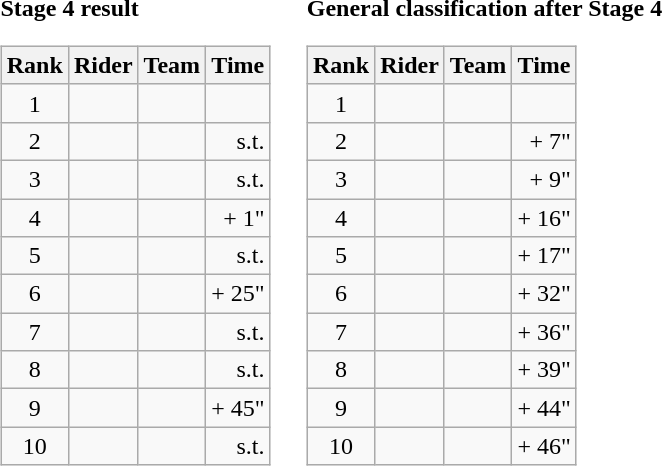<table>
<tr>
<td><strong>Stage 4 result</strong><br><table class="wikitable">
<tr>
<th scope="col">Rank</th>
<th scope="col">Rider</th>
<th scope="col">Team</th>
<th scope="col">Time</th>
</tr>
<tr>
<td style="text-align:center;">1</td>
<td></td>
<td></td>
<td style="text-align:right;"></td>
</tr>
<tr>
<td style="text-align:center;">2</td>
<td></td>
<td></td>
<td style="text-align:right;">s.t.</td>
</tr>
<tr>
<td style="text-align:center;">3</td>
<td></td>
<td></td>
<td style="text-align:right;">s.t.</td>
</tr>
<tr>
<td style="text-align:center;">4</td>
<td></td>
<td></td>
<td style="text-align:right;">+ 1"</td>
</tr>
<tr>
<td style="text-align:center;">5</td>
<td></td>
<td></td>
<td style="text-align:right;">s.t.</td>
</tr>
<tr>
<td style="text-align:center;">6</td>
<td></td>
<td></td>
<td style="text-align:right;">+ 25"</td>
</tr>
<tr>
<td style="text-align:center;">7</td>
<td></td>
<td></td>
<td style="text-align:right;">s.t.</td>
</tr>
<tr>
<td style="text-align:center;">8</td>
<td></td>
<td></td>
<td style="text-align:right;">s.t.</td>
</tr>
<tr>
<td style="text-align:center;">9</td>
<td></td>
<td></td>
<td style="text-align:right;">+ 45"</td>
</tr>
<tr>
<td style="text-align:center;">10</td>
<td></td>
<td></td>
<td style="text-align:right;">s.t.</td>
</tr>
</table>
</td>
<td></td>
<td><strong>General classification after Stage 4</strong><br><table class="wikitable">
<tr>
<th scope="col">Rank</th>
<th scope="col">Rider</th>
<th scope="col">Team</th>
<th scope="col">Time</th>
</tr>
<tr>
<td style="text-align:center;">1</td>
<td></td>
<td></td>
<td style="text-align:right;"></td>
</tr>
<tr>
<td style="text-align:center;">2</td>
<td></td>
<td></td>
<td style="text-align:right;">+ 7"</td>
</tr>
<tr>
<td style="text-align:center;">3</td>
<td></td>
<td></td>
<td style="text-align:right;">+ 9"</td>
</tr>
<tr>
<td style="text-align:center;">4</td>
<td></td>
<td></td>
<td style="text-align:right;">+ 16"</td>
</tr>
<tr>
<td style="text-align:center;">5</td>
<td></td>
<td></td>
<td style="text-align:right;">+ 17"</td>
</tr>
<tr>
<td style="text-align:center;">6</td>
<td></td>
<td></td>
<td style="text-align:right;">+ 32"</td>
</tr>
<tr>
<td style="text-align:center;">7</td>
<td></td>
<td></td>
<td style="text-align:right;">+ 36"</td>
</tr>
<tr>
<td style="text-align:center;">8</td>
<td></td>
<td></td>
<td style="text-align:right;">+ 39"</td>
</tr>
<tr>
<td style="text-align:center;">9</td>
<td></td>
<td></td>
<td style="text-align:right;">+ 44"</td>
</tr>
<tr>
<td style="text-align:center;">10</td>
<td></td>
<td></td>
<td style="text-align:right;">+ 46"</td>
</tr>
</table>
</td>
</tr>
</table>
